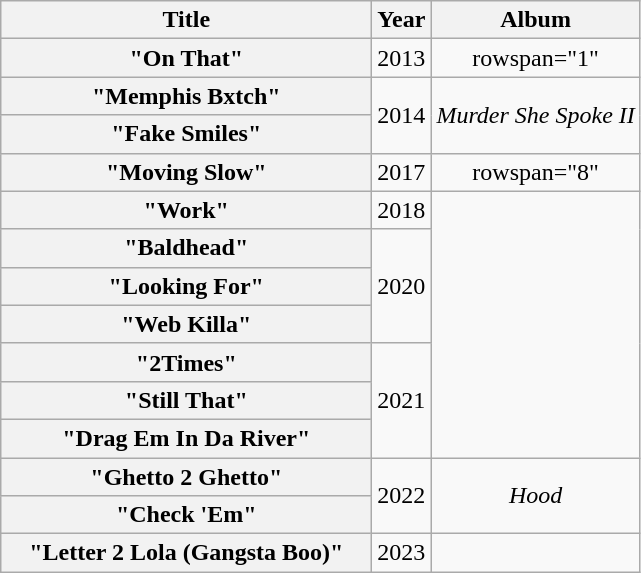<table class="wikitable plainrowheaders" style="text-align:center;">
<tr>
<th scope="col" style="width:15em;">Title</th>
<th scope="col">Year</th>
<th scope="col">Album</th>
</tr>
<tr>
<th scope="row">"On That"<br></th>
<td>2013</td>
<td>rowspan="1" </td>
</tr>
<tr>
<th scope="row">"Memphis Bxtch"</th>
<td rowspan="2">2014</td>
<td rowspan="2"><em>Murder She Spoke II</em></td>
</tr>
<tr>
<th scope="row">"Fake Smiles"</th>
</tr>
<tr>
<th scope="row">"Moving Slow"<br></th>
<td>2017</td>
<td>rowspan="8" </td>
</tr>
<tr>
<th scope="row">"Work"<br></th>
<td>2018</td>
</tr>
<tr>
<th scope="row">"Baldhead"<br></th>
<td rowspan="3">2020</td>
</tr>
<tr>
<th scope="row">"Looking For"<br></th>
</tr>
<tr>
<th scope="row">"Web Killa"<br></th>
</tr>
<tr>
<th scope="row">"2Times"<br></th>
<td rowspan="3">2021</td>
</tr>
<tr>
<th scope="row">"Still That"<br></th>
</tr>
<tr>
<th scope="row">"Drag Em In Da River"<br></th>
</tr>
<tr>
<th scope="row">"Ghetto 2 Ghetto"<br></th>
<td rowspan="2">2022</td>
<td rowspan="2"><em>Hood</em></td>
</tr>
<tr>
<th scope="row">"Check 'Em"<br></th>
</tr>
<tr>
<th scope="row">"Letter 2 Lola (Gangsta Boo)"<br></th>
<td>2023</td>
<td></td>
</tr>
</table>
